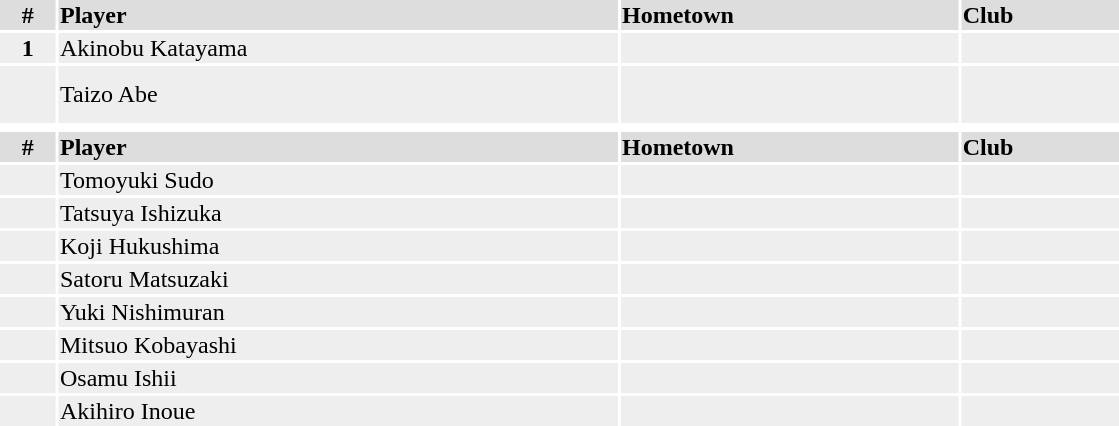<table width=750>
<tr>
<th colspan=9></th>
</tr>
<tr bgcolor="#dddddd">
<th width=5%>#</th>
<td align=left!!width=35%><strong>Player</strong></td>
<td align=center!!width=20%><strong>Hometown</strong></td>
<td align=center!!width=35%><strong>Club</strong></td>
</tr>
<tr bgcolor="#eeeeee">
<td align=center><strong>1</strong></td>
<td>Akinobu Katayama</td>
<td></td>
<td></td>
</tr>
<tr bgcolor="#eeeeee">
<td align=center></td>
<td>Taizo Abe</td>
<td></td>
<td><br><br></td>
</tr>
<tr>
<th colspan=9></th>
</tr>
<tr bgcolor="#dddddd">
<th width=5%>#</th>
<td align=left!!width=35%><strong>Player</strong></td>
<td align=center!!width=20%><strong>Hometown</strong></td>
<td align=center!!width=35%><strong>Club</strong></td>
</tr>
<tr bgcolor="#eeeeee">
<td align=center></td>
<td>Tomoyuki Sudo</td>
<td></td>
<td></td>
</tr>
<tr bgcolor="#eeeeee">
<td align=center></td>
<td>Tatsuya Ishizuka</td>
<td></td>
<td></td>
</tr>
<tr bgcolor="#eeeeee">
<td align=center></td>
<td>Koji Hukushima</td>
<td></td>
<td></td>
</tr>
<tr bgcolor="#eeeeee">
<td align=center></td>
<td>Satoru Matsuzaki</td>
<td></td>
<td></td>
</tr>
<tr bgcolor="#eeeeee">
<td align=center></td>
<td>Yuki Nishimuran</td>
<td></td>
<td></td>
</tr>
<tr bgcolor="#eeeeee">
<td align=center></td>
<td>Mitsuo Kobayashi</td>
<td></td>
<td></td>
</tr>
<tr bgcolor="#eeeeee">
<td align=center></td>
<td>Osamu Ishii</td>
<td></td>
<td></td>
</tr>
<tr bgcolor="#eeeeee">
<td align=center></td>
<td>Akihiro Inoue</td>
<td></td>
<td></td>
</tr>
</table>
